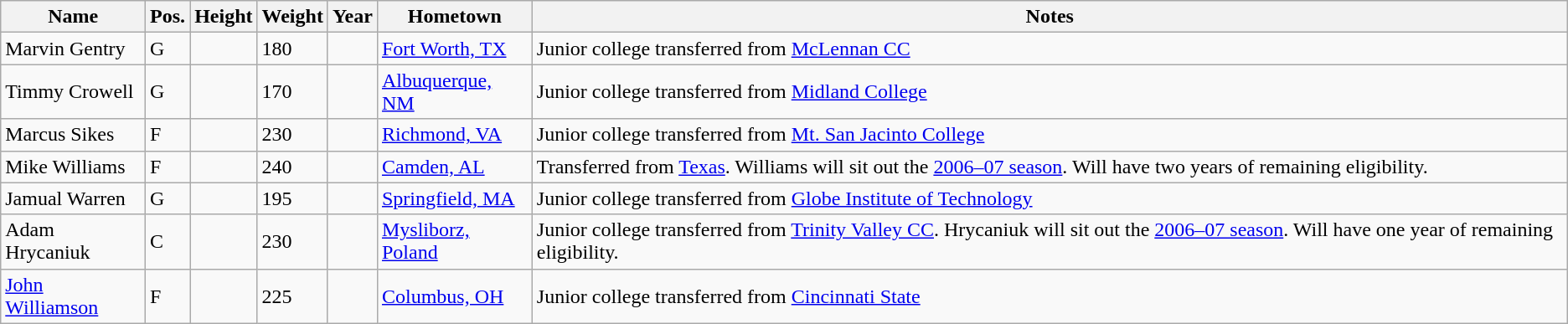<table class="wikitable sortable" border="1">
<tr>
<th>Name</th>
<th>Pos.</th>
<th>Height</th>
<th>Weight</th>
<th>Year</th>
<th>Hometown</th>
<th class="unsortable">Notes</th>
</tr>
<tr>
<td>Marvin Gentry</td>
<td>G</td>
<td></td>
<td>180</td>
<td></td>
<td><a href='#'>Fort Worth, TX</a></td>
<td>Junior college transferred from <a href='#'>McLennan CC</a></td>
</tr>
<tr>
<td>Timmy Crowell</td>
<td>G</td>
<td></td>
<td>170</td>
<td></td>
<td><a href='#'>Albuquerque, NM</a></td>
<td>Junior college transferred from <a href='#'>Midland College</a></td>
</tr>
<tr>
<td>Marcus Sikes</td>
<td>F</td>
<td></td>
<td>230</td>
<td></td>
<td><a href='#'>Richmond, VA</a></td>
<td>Junior college transferred from <a href='#'>Mt. San Jacinto College</a></td>
</tr>
<tr>
<td>Mike Williams</td>
<td>F</td>
<td></td>
<td>240</td>
<td></td>
<td><a href='#'>Camden, AL</a></td>
<td>Transferred from <a href='#'>Texas</a>. Williams will sit out the <a href='#'>2006–07 season</a>. Will have two years of remaining eligibility.</td>
</tr>
<tr>
<td>Jamual Warren</td>
<td>G</td>
<td></td>
<td>195</td>
<td></td>
<td><a href='#'>Springfield, MA</a></td>
<td>Junior college transferred from <a href='#'>Globe Institute of Technology</a></td>
</tr>
<tr>
<td>Adam Hrycaniuk</td>
<td>C</td>
<td></td>
<td>230</td>
<td></td>
<td><a href='#'>Mysliborz, Poland</a></td>
<td>Junior college transferred from <a href='#'>Trinity Valley CC</a>. Hrycaniuk will sit out the <a href='#'>2006–07 season</a>. Will have one year of remaining eligibility.</td>
</tr>
<tr>
<td><a href='#'>John Williamson</a></td>
<td>F</td>
<td></td>
<td>225</td>
<td></td>
<td><a href='#'>Columbus, OH</a></td>
<td>Junior college transferred from <a href='#'>Cincinnati State</a></td>
</tr>
</table>
